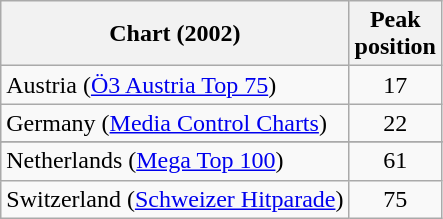<table class="wikitable sortable">
<tr>
<th>Chart (2002)</th>
<th>Peak<br>position</th>
</tr>
<tr>
<td>Austria (<a href='#'>Ö3 Austria Top 75</a>)</td>
<td align="center">17</td>
</tr>
<tr>
<td>Germany (<a href='#'>Media Control Charts</a>)</td>
<td align="center">22</td>
</tr>
<tr>
</tr>
<tr>
<td>Netherlands (<a href='#'>Mega Top 100</a>)</td>
<td align="center">61</td>
</tr>
<tr>
<td>Switzerland (<a href='#'>Schweizer Hitparade</a>)</td>
<td align="center">75</td>
</tr>
</table>
